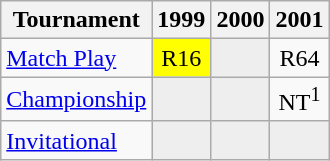<table class="wikitable" style="text-align:center;">
<tr>
<th>Tournament</th>
<th>1999</th>
<th>2000</th>
<th>2001</th>
</tr>
<tr>
<td align="left"><a href='#'>Match Play</a></td>
<td style="background:yellow;">R16</td>
<td style="background:#eeeeee;"></td>
<td>R64</td>
</tr>
<tr>
<td align="left"><a href='#'>Championship</a></td>
<td style="background:#eeeeee;"></td>
<td style="background:#eeeeee;"></td>
<td>NT<sup>1</sup></td>
</tr>
<tr>
<td align="left"><a href='#'>Invitational</a></td>
<td style="background:#eeeeee;"></td>
<td style="background:#eeeeee;"></td>
<td style="background:#eeeeee;"></td>
</tr>
</table>
